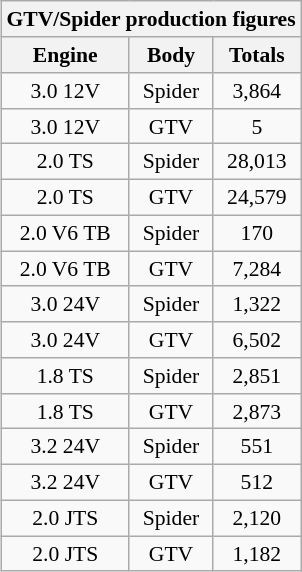<table class="wikitable" style="text-align:center; float:right; clear:right; font-size:90%;">
<tr>
<th colspan=14>GTV/Spider production figures</th>
</tr>
<tr>
<th>Engine</th>
<th>Body</th>
<th>Totals</th>
</tr>
<tr>
<td>3.0 12V</td>
<td>Spider</td>
<td>3,864</td>
</tr>
<tr>
<td>3.0 12V</td>
<td>GTV</td>
<td>5</td>
</tr>
<tr>
<td>2.0 TS</td>
<td>Spider</td>
<td>28,013</td>
</tr>
<tr>
<td>2.0 TS</td>
<td>GTV</td>
<td>24,579</td>
</tr>
<tr>
<td>2.0 V6 TB</td>
<td>Spider</td>
<td>170</td>
</tr>
<tr>
<td>2.0 V6 TB</td>
<td>GTV</td>
<td>7,284</td>
</tr>
<tr>
<td>3.0 24V</td>
<td>Spider</td>
<td>1,322</td>
</tr>
<tr>
<td>3.0 24V</td>
<td>GTV</td>
<td>6,502</td>
</tr>
<tr>
<td>1.8 TS</td>
<td>Spider</td>
<td>2,851</td>
</tr>
<tr>
<td>1.8 TS</td>
<td>GTV</td>
<td>2,873</td>
</tr>
<tr>
<td>3.2 24V</td>
<td>Spider</td>
<td>551</td>
</tr>
<tr>
<td>3.2 24V</td>
<td>GTV</td>
<td>512</td>
</tr>
<tr>
<td>2.0 JTS</td>
<td>Spider</td>
<td>2,120</td>
</tr>
<tr>
<td>2.0 JTS</td>
<td>GTV</td>
<td>1,182</td>
</tr>
</table>
